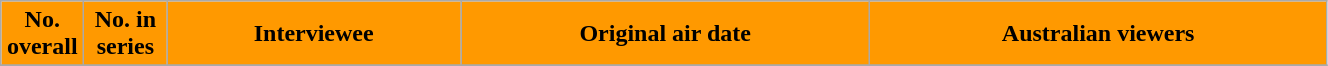<table class="wikitable plainrowheaders" style="width:70%;">
<tr>
<th scope="col" style="background:#FF9900; color:#000; width:3em;">No. overall</th>
<th scope="col" style="background:#FF9900; color:#000; width:3em;">No. in<br>series</th>
<th scope="col" style="background:#FF9900; color:#000;">Interviewee</th>
<th scope="col" style="background:#FF9900; color:#000;">Original air date</th>
<th scope="col" style="background:#FF9900; color:#000;">Australian viewers</th>
</tr>
<tr>
</tr>
</table>
